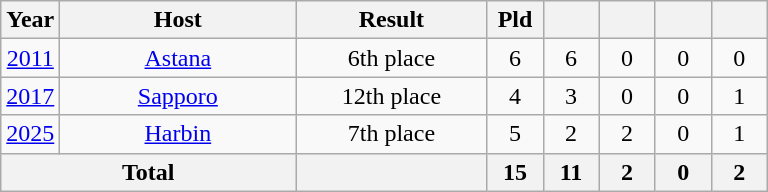<table class="wikitable" style="text-align:center">
<tr>
<th width=30>Year</th>
<th width=150>Host</th>
<th width=120>Result</th>
<th width=30>Pld</th>
<th width=30></th>
<th width=30></th>
<th width=30></th>
<th width=30></th>
</tr>
<tr>
<td><a href='#'>2011</a></td>
<td> <a href='#'>Astana</a></td>
<td>6th place<br></td>
<td>6</td>
<td>6</td>
<td>0</td>
<td>0</td>
<td>0</td>
</tr>
<tr>
<td><a href='#'>2017</a></td>
<td> <a href='#'>Sapporo</a></td>
<td>12th place<br></td>
<td>4</td>
<td>3</td>
<td>0</td>
<td>0</td>
<td>1</td>
</tr>
<tr>
<td><a href='#'>2025</a></td>
<td> <a href='#'>Harbin</a></td>
<td>7th place<br></td>
<td>5</td>
<td>2</td>
<td>2</td>
<td>0</td>
<td>1</td>
</tr>
<tr>
<th colspan=2>Total</th>
<th></th>
<th>15</th>
<th>11</th>
<th>2</th>
<th>0</th>
<th>2</th>
</tr>
</table>
